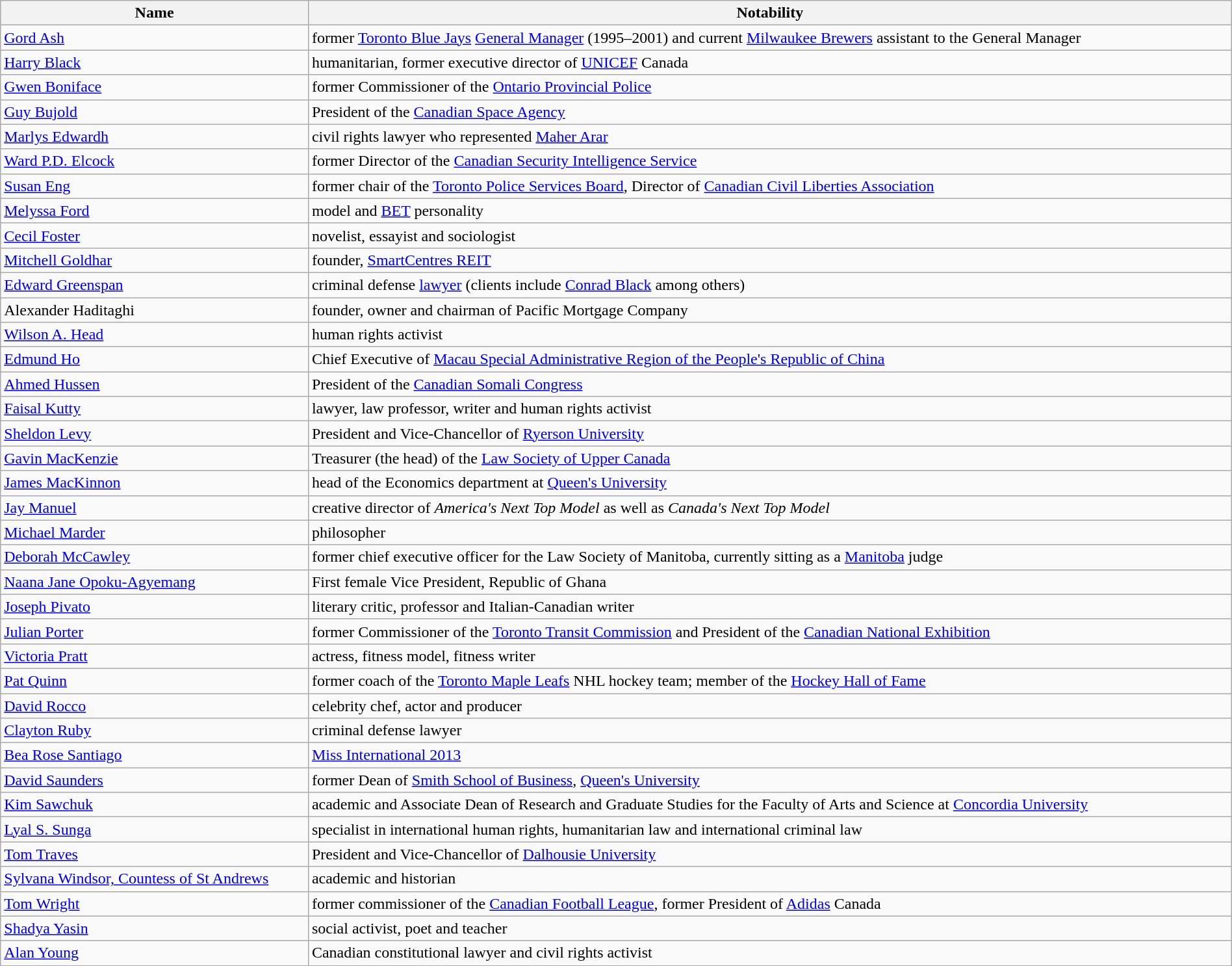<table class="wikitable sortable" style="width: 100%;">
<tr>
<th width = "25%">Name</th>
<th class="unsortable">Notability</th>
</tr>
<tr valign="top">
<td><a href='#'>Gord Ash</a></td>
<td>former <a href='#'>Toronto Blue Jays</a> <a href='#'>General Manager</a> (1995–2001) and current <a href='#'>Milwaukee Brewers</a> assistant to the General Manager</td>
</tr>
<tr valign="top">
<td><a href='#'>Harry Black</a></td>
<td>humanitarian, former executive director of <a href='#'>UNICEF</a> Canada</td>
</tr>
<tr valign="top">
<td><a href='#'>Gwen Boniface</a></td>
<td>former Commissioner of the <a href='#'>Ontario Provincial Police</a></td>
</tr>
<tr valign="top">
<td><a href='#'>Guy Bujold</a></td>
<td>President of the <a href='#'>Canadian Space Agency</a></td>
</tr>
<tr valign="top">
<td><a href='#'>Marlys Edwardh</a></td>
<td>civil rights lawyer who represented <a href='#'>Maher Arar</a></td>
</tr>
<tr valign="top">
<td><a href='#'>Ward P.D. Elcock</a></td>
<td>former Director of the <a href='#'>Canadian Security Intelligence Service</a></td>
</tr>
<tr valign="top">
<td><a href='#'>Susan Eng</a></td>
<td>former chair of the <a href='#'>Toronto Police Services Board</a>, Director of <a href='#'>Canadian Civil Liberties Association</a></td>
</tr>
<tr valign="top">
<td><a href='#'>Melyssa Ford</a></td>
<td>model and <a href='#'>BET</a> personality</td>
</tr>
<tr valign="top">
<td><a href='#'>Cecil Foster</a></td>
<td>novelist, essayist and sociologist</td>
</tr>
<tr valign="top">
<td><a href='#'>Mitchell Goldhar</a></td>
<td>founder, <a href='#'>SmartCentres REIT</a></td>
</tr>
<tr valign="top">
<td><a href='#'>Edward Greenspan</a></td>
<td>criminal defense <a href='#'>lawyer</a> (clients include <a href='#'>Conrad Black</a> among others)</td>
</tr>
<tr valign="top">
<td>Alexander Haditaghi</td>
<td>founder, owner and chairman of Pacific Mortgage Company</td>
</tr>
<tr valign="top">
<td><a href='#'>Wilson A. Head</a></td>
<td>human rights activist</td>
</tr>
<tr valign="top">
<td><a href='#'>Edmund Ho</a></td>
<td>Chief Executive of <a href='#'>Macau Special Administrative Region of the People's Republic of China</a></td>
</tr>
<tr valign="top">
<td><a href='#'>Ahmed Hussen</a></td>
<td>President of the <a href='#'>Canadian Somali Congress</a></td>
</tr>
<tr valign="top">
<td><a href='#'>Faisal Kutty</a></td>
<td>lawyer, law professor, writer and human rights activist</td>
</tr>
<tr valign="top">
<td><a href='#'>Sheldon Levy</a></td>
<td>President and Vice-Chancellor of <a href='#'>Ryerson University</a></td>
</tr>
<tr valign="top">
<td><a href='#'>Gavin MacKenzie</a></td>
<td>Treasurer (the head) of the <a href='#'>Law Society of Upper Canada</a></td>
</tr>
<tr valign="top">
<td><a href='#'>James MacKinnon</a></td>
<td>head of the Economics department at <a href='#'>Queen's University</a></td>
</tr>
<tr valign="top">
<td><a href='#'>Jay Manuel</a></td>
<td>creative director of <em>America's Next Top Model</em> as well as <em>Canada's Next Top Model</em></td>
</tr>
<tr valign="top">
<td><a href='#'>Michael Marder</a></td>
<td>philosopher</td>
</tr>
<tr valign="top">
<td><a href='#'>Deborah McCawley</a></td>
<td>former chief executive officer for the Law Society of Manitoba, currently sitting as a <a href='#'>Manitoba</a> judge</td>
</tr>
<tr valign="top">
<td><a href='#'>Naana Jane Opoku-Agyemang</a></td>
<td>First female Vice President, Republic of Ghana</td>
</tr>
<tr valign="top">
<td><a href='#'>Joseph Pivato</a></td>
<td>literary critic, professor and Italian-Canadian writer</td>
</tr>
<tr valign="top">
<td><a href='#'>Julian Porter</a></td>
<td>former Commissioner of the <a href='#'>Toronto Transit Commission</a> and President of the <a href='#'>Canadian National Exhibition</a></td>
</tr>
<tr valign="top">
<td><a href='#'>Victoria Pratt</a></td>
<td>actress, fitness model, fitness writer</td>
</tr>
<tr valign="top">
<td><a href='#'>Pat Quinn</a></td>
<td>former coach of the <a href='#'>Toronto Maple Leafs</a> NHL hockey team; member of the <a href='#'>Hockey Hall of Fame</a></td>
</tr>
<tr valign="top">
<td><a href='#'>David Rocco</a></td>
<td>celebrity chef, actor and producer</td>
</tr>
<tr valign="top">
<td><a href='#'>Clayton Ruby</a></td>
<td>criminal defense lawyer</td>
</tr>
<tr valign="top">
<td><a href='#'>Bea Rose Santiago</a></td>
<td><a href='#'>Miss International 2013</a></td>
</tr>
<tr valign="top">
<td><a href='#'>David Saunders</a></td>
<td>former Dean of <a href='#'>Smith School of Business</a>, <a href='#'>Queen's University</a></td>
</tr>
<tr valign="top">
<td><a href='#'>Kim Sawchuk</a></td>
<td>academic and Associate Dean of Research and Graduate Studies for the Faculty of Arts and Science at <a href='#'>Concordia University</a></td>
</tr>
<tr valign="top">
<td><a href='#'>Lyal S. Sunga</a></td>
<td>specialist in international human rights, humanitarian law and international criminal law</td>
</tr>
<tr valign="top">
<td><a href='#'>Tom Traves</a></td>
<td>President and Vice-Chancellor of <a href='#'>Dalhousie University</a></td>
</tr>
<tr valign="top">
<td><a href='#'>Sylvana Windsor, Countess of St Andrews</a></td>
<td>academic and historian</td>
</tr>
<tr valign="top">
<td><a href='#'>Tom Wright</a></td>
<td>former commissioner of the <a href='#'>Canadian Football League</a>, former President of <a href='#'>Adidas</a> Canada</td>
</tr>
<tr valign="top">
<td><a href='#'>Shadya Yasin</a></td>
<td>social activist, poet and teacher</td>
</tr>
<tr valign="top">
<td><a href='#'>Alan Young</a></td>
<td>Canadian constitutional lawyer and civil rights activist</td>
</tr>
<tr valign="top">
</tr>
</table>
